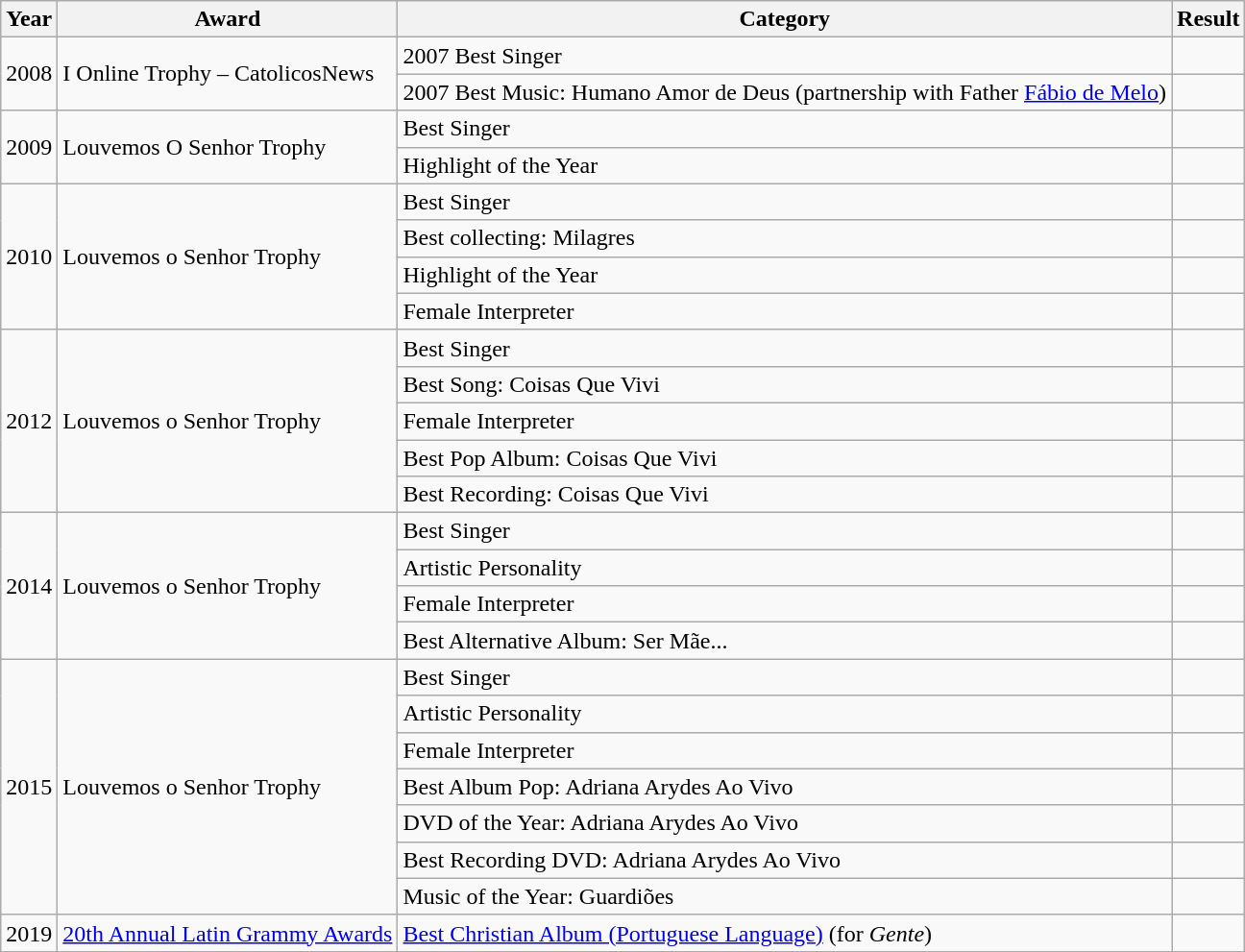<table class="wikitable">
<tr>
<th>Year</th>
<th>Award</th>
<th>Category</th>
<th>Result</th>
</tr>
<tr>
<td rowspan=2>2008</td>
<td rowspan=2>I Online Trophy – CatolicosNews</td>
<td>2007 Best Singer</td>
<td></td>
</tr>
<tr>
<td>2007 Best Music: Humano Amor de Deus (partnership with Father <a href='#'>Fábio de Melo</a>)</td>
<td></td>
</tr>
<tr>
<td rowspan=2>2009</td>
<td rowspan=2>Louvemos O Senhor Trophy</td>
<td>Best Singer</td>
<td></td>
</tr>
<tr>
<td>Highlight of the Year</td>
<td></td>
</tr>
<tr>
<td rowspan=4>2010</td>
<td rowspan=4>Louvemos o Senhor Trophy</td>
<td>Best Singer</td>
<td></td>
</tr>
<tr>
<td>Best collecting: Milagres</td>
<td></td>
</tr>
<tr>
<td>Highlight of the Year</td>
<td></td>
</tr>
<tr>
<td>Female Interpreter</td>
<td></td>
</tr>
<tr>
<td rowspan=5>2012</td>
<td rowspan=5>Louvemos o Senhor Trophy</td>
<td>Best Singer</td>
<td></td>
</tr>
<tr>
<td>Best Song: Coisas Que Vivi</td>
<td></td>
</tr>
<tr>
<td>Female Interpreter</td>
<td></td>
</tr>
<tr>
<td>Best Pop Album: Coisas Que Vivi</td>
<td></td>
</tr>
<tr>
<td>Best Recording: Coisas Que Vivi</td>
<td></td>
</tr>
<tr>
<td rowspan=4>2014</td>
<td rowspan=4>Louvemos o Senhor Trophy</td>
<td>Best Singer</td>
<td></td>
</tr>
<tr>
<td>Artistic Personality</td>
<td></td>
</tr>
<tr>
<td>Female Interpreter</td>
<td></td>
</tr>
<tr>
<td>Best Alternative Album: Ser Mãe...</td>
<td></td>
</tr>
<tr>
<td rowspan=7>2015</td>
<td rowspan=7>Louvemos o Senhor Trophy</td>
<td>Best Singer</td>
<td></td>
</tr>
<tr>
<td>Artistic Personality</td>
<td></td>
</tr>
<tr>
<td>Female Interpreter</td>
<td></td>
</tr>
<tr>
<td>Best Album Pop: Adriana Arydes Ao Vivo</td>
<td></td>
</tr>
<tr>
<td>DVD of the Year: Adriana Arydes Ao Vivo</td>
<td></td>
</tr>
<tr>
<td>Best Recording DVD: Adriana Arydes Ao Vivo</td>
<td></td>
</tr>
<tr>
<td>Music of the Year: Guardiões</td>
<td></td>
</tr>
<tr>
<td>2019</td>
<td><a href='#'>20th Annual Latin Grammy Awards</a></td>
<td><a href='#'>Best Christian Album (Portuguese Language)</a> (for <em>Gente</em>)</td>
<td></td>
</tr>
</table>
